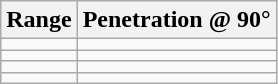<table class="wikitable">
<tr>
<th>Range</th>
<th>Penetration @ 90°</th>
</tr>
<tr>
<td></td>
<td></td>
</tr>
<tr>
<td></td>
<td></td>
</tr>
<tr>
<td></td>
<td></td>
</tr>
<tr>
<td></td>
<td></td>
</tr>
</table>
